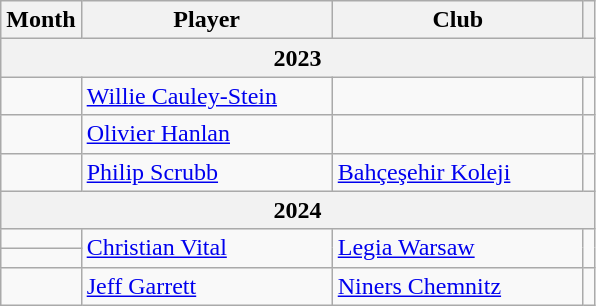<table class="wikitable">
<tr>
<th>Month</th>
<th width=160>Player</th>
<th width=160>Club</th>
<th></th>
</tr>
<tr>
<th colspan=4>2023</th>
</tr>
<tr>
<td></td>
<td> <a href='#'>Willie Cauley-Stein</a></td>
<td></td>
<td></td>
</tr>
<tr>
<td></td>
<td> <a href='#'>Olivier Hanlan</a></td>
<td></td>
<td></td>
</tr>
<tr>
<td></td>
<td> <a href='#'>Philip Scrubb</a></td>
<td> <a href='#'>Bahçeşehir Koleji</a></td>
<td></td>
</tr>
<tr>
<th colspan=4>2024</th>
</tr>
<tr>
<td></td>
<td rowspan=2 style="text-align:left;"> <a href='#'>Christian Vital</a></td>
<td rowspan=2 style="text-align:left;"> <a href='#'>Legia Warsaw</a></td>
<td rowspan=2 style="text-align:left;"></td>
</tr>
<tr>
<td></td>
</tr>
<tr>
<td></td>
<td> <a href='#'>Jeff Garrett</a></td>
<td> <a href='#'>Niners Chemnitz</a></td>
<td></td>
</tr>
</table>
